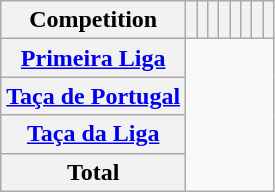<table class="wikitable sortable plainrowheaders" style="text-align:center;">
<tr>
<th scope=col>Competition</th>
<th scope=col></th>
<th scope=col></th>
<th scope=col></th>
<th scope=col></th>
<th scope=col></th>
<th scope=col></th>
<th scope=col></th>
<th scope=col></th>
</tr>
<tr>
<th scope=row align=left><a href='#'>Primeira Liga</a><br></th>
</tr>
<tr>
<th scope=row align=left><a href='#'>Taça de Portugal</a><br></th>
</tr>
<tr>
<th scope=row align=left><a href='#'>Taça da Liga</a><br></th>
</tr>
<tr>
<th scope=row><strong>Total</strong><br></th>
</tr>
</table>
